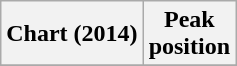<table class="wikitable sortable plainrowheaders" style="text-align:center">
<tr>
<th scope="col">Chart (2014)</th>
<th scope="col">Peak<br> position</th>
</tr>
<tr>
</tr>
</table>
